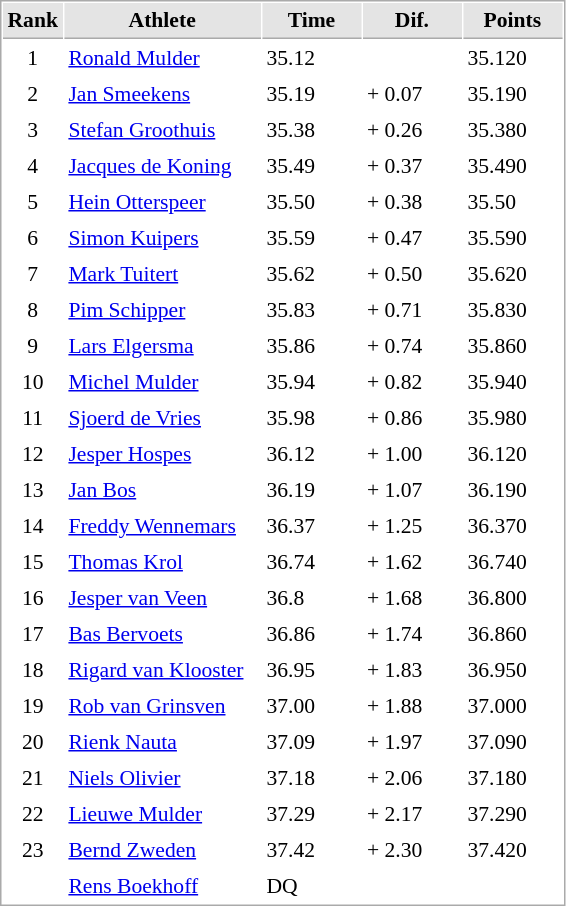<table cellspacing="1" cellpadding="3" style="border:1px solid #AAAAAA;font-size:90%">
<tr bgcolor="#E4E4E4">
<th style="border-bottom:1px solid #AAAAAA" width=15>Rank</th>
<th style="border-bottom:1px solid #AAAAAA" width=125>Athlete</th>
<th style="border-bottom:1px solid #AAAAAA" width=60>Time</th>
<th style="border-bottom:1px solid #AAAAAA" width=60>Dif.</th>
<th style="border-bottom:1px solid #AAAAAA" width=60>Points</th>
</tr>
<tr>
<td align=center>1</td>
<td><a href='#'>Ronald Mulder</a></td>
<td>35.12</td>
<td></td>
<td>35.120</td>
</tr>
<tr>
<td align=center>2</td>
<td><a href='#'>Jan Smeekens</a></td>
<td>35.19</td>
<td>+ 0.07</td>
<td>35.190</td>
</tr>
<tr>
<td align=center>3</td>
<td><a href='#'>Stefan Groothuis</a></td>
<td>35.38</td>
<td>+ 0.26</td>
<td>35.380</td>
</tr>
<tr>
<td align=center>4</td>
<td><a href='#'>Jacques de Koning</a></td>
<td>35.49</td>
<td>+ 0.37</td>
<td>35.490</td>
</tr>
<tr>
<td align=center>5</td>
<td><a href='#'>Hein Otterspeer</a></td>
<td>35.50</td>
<td>+ 0.38</td>
<td>35.50</td>
</tr>
<tr>
<td align=center>6</td>
<td><a href='#'>Simon Kuipers</a></td>
<td>35.59</td>
<td>+ 0.47</td>
<td>35.590</td>
</tr>
<tr>
<td align=center>7</td>
<td><a href='#'>Mark Tuitert</a></td>
<td>35.62</td>
<td>+ 0.50</td>
<td>35.620</td>
</tr>
<tr>
<td align=center>8</td>
<td><a href='#'>Pim Schipper</a></td>
<td>35.83</td>
<td>+ 0.71</td>
<td>35.830</td>
</tr>
<tr>
<td align=center>9</td>
<td><a href='#'>Lars Elgersma</a></td>
<td>35.86</td>
<td>+ 0.74</td>
<td>35.860</td>
</tr>
<tr>
<td align=center>10</td>
<td><a href='#'>Michel Mulder</a></td>
<td>35.94</td>
<td>+ 0.82</td>
<td>35.940</td>
</tr>
<tr>
<td align=center>11</td>
<td><a href='#'>Sjoerd de Vries</a></td>
<td>35.98</td>
<td>+ 0.86</td>
<td>35.980</td>
</tr>
<tr>
<td align=center>12</td>
<td><a href='#'>Jesper Hospes</a></td>
<td>36.12</td>
<td>+ 1.00</td>
<td>36.120</td>
</tr>
<tr>
<td align=center>13</td>
<td><a href='#'>Jan Bos</a></td>
<td>36.19</td>
<td>+ 1.07</td>
<td>36.190</td>
</tr>
<tr>
<td align=center>14</td>
<td><a href='#'>Freddy Wennemars</a></td>
<td>36.37</td>
<td>+ 1.25</td>
<td>36.370</td>
</tr>
<tr>
<td align=center>15</td>
<td><a href='#'>Thomas Krol</a></td>
<td>36.74</td>
<td>+ 1.62</td>
<td>36.740</td>
</tr>
<tr>
<td align=center>16</td>
<td><a href='#'>Jesper van Veen</a></td>
<td>36.8</td>
<td>+ 1.68</td>
<td>36.800</td>
</tr>
<tr>
<td align=center>17</td>
<td><a href='#'>Bas Bervoets</a></td>
<td>36.86</td>
<td>+ 1.74</td>
<td>36.860</td>
</tr>
<tr>
<td align=center>18</td>
<td><a href='#'>Rigard van Klooster</a></td>
<td>36.95</td>
<td>+ 1.83</td>
<td>36.950</td>
</tr>
<tr>
<td align=center>19</td>
<td><a href='#'>Rob van Grinsven</a></td>
<td>37.00</td>
<td>+ 1.88</td>
<td>37.000</td>
</tr>
<tr>
<td align=center>20</td>
<td><a href='#'>Rienk Nauta</a></td>
<td>37.09</td>
<td>+ 1.97</td>
<td>37.090</td>
</tr>
<tr>
<td align=center>21</td>
<td><a href='#'>Niels Olivier</a></td>
<td>37.18</td>
<td>+ 2.06</td>
<td>37.180</td>
</tr>
<tr>
<td align=center>22</td>
<td><a href='#'>Lieuwe Mulder</a></td>
<td>37.29</td>
<td>+ 2.17</td>
<td>37.290</td>
</tr>
<tr>
<td align=center>23</td>
<td><a href='#'>Bernd Zweden</a></td>
<td>37.42</td>
<td>+ 2.30</td>
<td>37.420</td>
</tr>
<tr>
<td align=center></td>
<td><a href='#'>Rens Boekhoff</a></td>
<td>DQ</td>
<td></td>
<td></td>
</tr>
</table>
